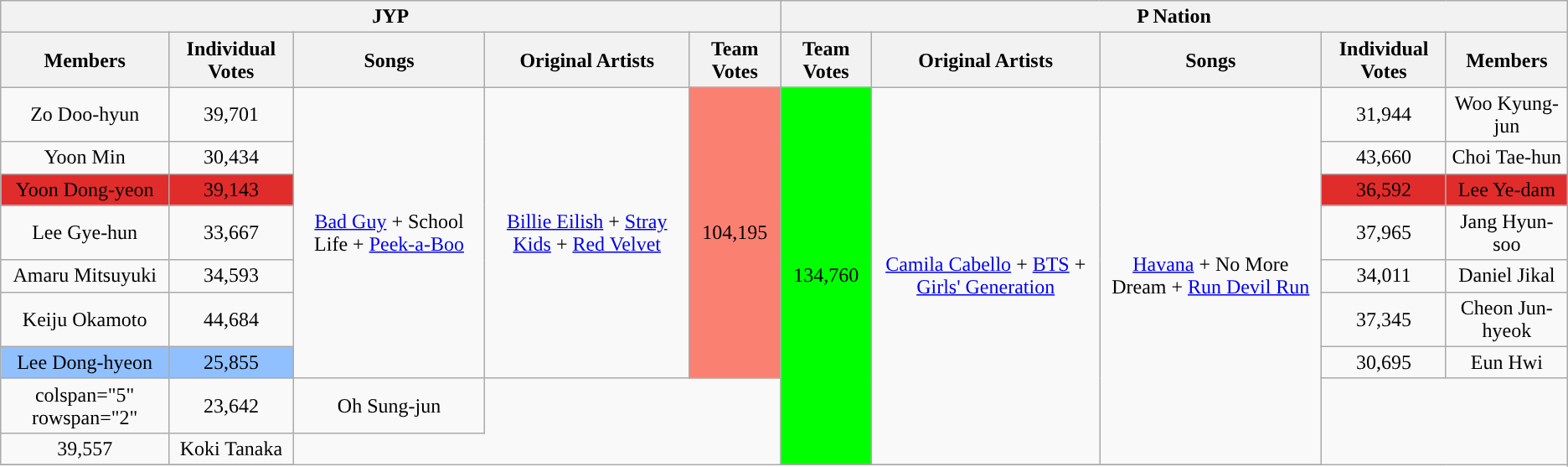<table class="wikitable" style="text-align:center;">
<tr>
<th colspan="5">JYP</th>
<th colspan="5">P Nation</th>
</tr>
<tr>
<th>Members</th>
<th>Individual Votes</th>
<th>Songs</th>
<th>Original Artists</th>
<th>Team Votes</th>
<th>Team Votes</th>
<th>Original Artists</th>
<th>Songs</th>
<th>Individual Votes</th>
<th>Members</th>
</tr>
<tr>
<td>Zo Doo-hyun</td>
<td>39,701</td>
<td rowspan="7"><a href='#'>Bad Guy</a> + School Life + <a href='#'>Peek-a-Boo</a></td>
<td rowspan="7"><a href='#'>Billie Eilish</a> + <a href='#'>Stray Kids</a> + <a href='#'>Red Velvet</a></td>
<td rowspan="7" style="background:salmon;">104,195</td>
<td rowspan="9" style="background:#00FF00;">134,760</td>
<td rowspan="9"><a href='#'>Camila Cabello</a> + <a href='#'>BTS</a> + <a href='#'>Girls' Generation</a></td>
<td rowspan="9"><a href='#'>Havana</a> + No More Dream + <a href='#'>Run Devil Run</a></td>
<td>31,944</td>
<td>Woo Kyung-jun</td>
</tr>
<tr>
<td>Yoon Min</td>
<td>30,434</td>
<td>43,660</td>
<td>Choi Tae-hun</td>
</tr>
<tr>
<td style="background:#E12C2C;">Yoon Dong-yeon</td>
<td style="background:#E12C2C;">39,143</td>
<td style="background:#E12C2C;">36,592</td>
<td style="background:#E12C2C;">Lee Ye-dam</td>
</tr>
<tr>
<td>Lee Gye-hun</td>
<td>33,667</td>
<td>37,965</td>
<td>Jang Hyun-soo</td>
</tr>
<tr>
<td>Amaru Mitsuyuki</td>
<td>34,593</td>
<td>34,011</td>
<td>Daniel Jikal</td>
</tr>
<tr>
<td>Keiju Okamoto</td>
<td>44,684</td>
<td>37,345</td>
<td>Cheon Jun-hyeok</td>
</tr>
<tr>
<td style="background:#90C0FF;">Lee Dong-hyeon</td>
<td style="background:#90C0FF;">25,855</td>
<td>30,695</td>
<td>Eun Hwi</td>
</tr>
<tr>
<td>colspan="5" rowspan="2" </td>
<td>23,642</td>
<td>Oh Sung-jun</td>
</tr>
<tr>
<td>39,557</td>
<td>Koki Tanaka</td>
</tr>
<tr>
</tr>
</table>
